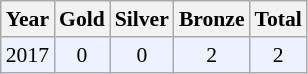<table class="sortable wikitable" style="font-size: 90%;">
<tr>
<th>Year</th>
<th>Gold</th>
<th>Silver</th>
<th>Bronze</th>
<th>Total</th>
</tr>
<tr style="background:#ECF2FF">
<td align="center">2017</td>
<td align="center">0</td>
<td align="center">0</td>
<td align="center">2</td>
<td align="center">2</td>
</tr>
</table>
